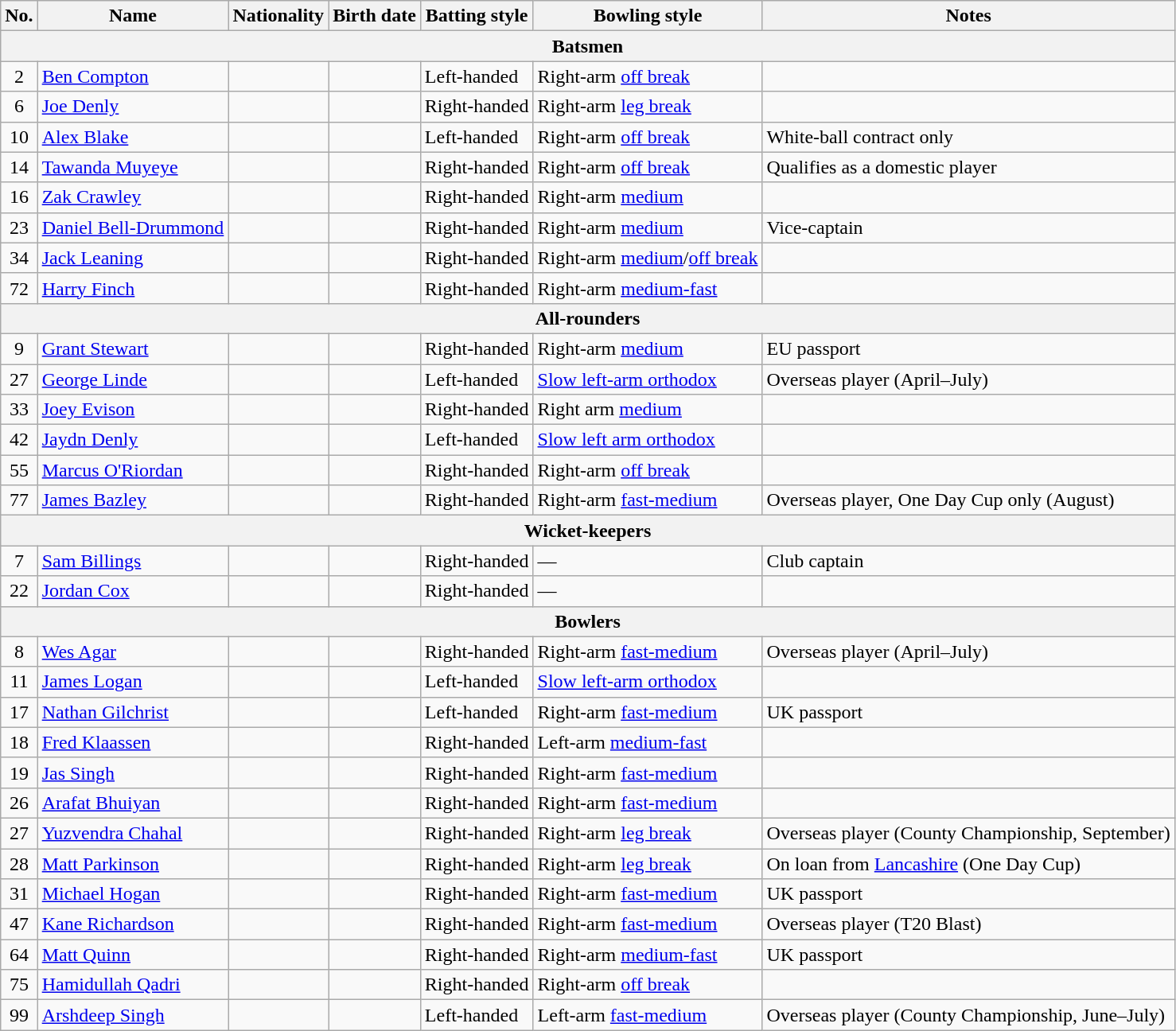<table class="wikitable">
<tr>
<th>No.</th>
<th>Name</th>
<th>Nationality</th>
<th>Birth date</th>
<th>Batting style</th>
<th>Bowling style</th>
<th>Notes</th>
</tr>
<tr>
<th colspan="7">Batsmen</th>
</tr>
<tr>
<td style="text-align:center">2</td>
<td><a href='#'>Ben Compton</a></td>
<td></td>
<td></td>
<td>Left-handed</td>
<td>Right-arm <a href='#'>off break</a></td>
<td></td>
</tr>
<tr>
<td style="text-align:center">6</td>
<td><a href='#'>Joe Denly</a></td>
<td></td>
<td></td>
<td>Right-handed</td>
<td>Right-arm <a href='#'>leg break</a></td>
<td></td>
</tr>
<tr>
<td style="text-align:center">10</td>
<td><a href='#'>Alex Blake</a></td>
<td></td>
<td></td>
<td>Left-handed</td>
<td>Right-arm <a href='#'>off break</a></td>
<td>White-ball contract only</td>
</tr>
<tr>
<td style="text-align:center">14</td>
<td><a href='#'>Tawanda Muyeye</a></td>
<td></td>
<td></td>
<td>Right-handed</td>
<td>Right-arm <a href='#'>off break</a></td>
<td>Qualifies as a domestic player</td>
</tr>
<tr>
<td style="text-align:center">16</td>
<td><a href='#'>Zak Crawley</a></td>
<td></td>
<td></td>
<td>Right-handed</td>
<td>Right-arm <a href='#'>medium</a></td>
<td></td>
</tr>
<tr>
<td style="text-align:center">23</td>
<td><a href='#'>Daniel Bell-Drummond</a></td>
<td></td>
<td></td>
<td>Right-handed</td>
<td>Right-arm <a href='#'>medium</a></td>
<td>Vice-captain</td>
</tr>
<tr>
<td style="text-align:center">34</td>
<td><a href='#'>Jack Leaning</a></td>
<td></td>
<td></td>
<td>Right-handed</td>
<td>Right-arm <a href='#'>medium</a>/<a href='#'>off break</a></td>
<td></td>
</tr>
<tr>
<td style="text-align:center">72</td>
<td><a href='#'>Harry Finch</a></td>
<td></td>
<td></td>
<td>Right-handed</td>
<td>Right-arm <a href='#'>medium-fast</a></td>
<td></td>
</tr>
<tr>
<th colspan="7">All-rounders</th>
</tr>
<tr>
<td style="text-align:center">9</td>
<td><a href='#'>Grant Stewart</a></td>
<td></td>
<td></td>
<td>Right-handed</td>
<td>Right-arm <a href='#'>medium</a></td>
<td>EU passport</td>
</tr>
<tr>
<td style="text-align:center">27</td>
<td><a href='#'>George Linde</a></td>
<td></td>
<td></td>
<td>Left-handed</td>
<td><a href='#'>Slow left-arm orthodox</a></td>
<td>Overseas player (April–July)</td>
</tr>
<tr>
<td style="text-align:center">33</td>
<td><a href='#'>Joey Evison</a></td>
<td></td>
<td></td>
<td>Right-handed</td>
<td>Right arm <a href='#'>medium</a></td>
<td></td>
</tr>
<tr>
<td style="text-align:center">42</td>
<td><a href='#'>Jaydn Denly</a></td>
<td></td>
<td></td>
<td>Left-handed</td>
<td><a href='#'>Slow left arm orthodox</a></td>
<td></td>
</tr>
<tr>
<td style="text-align:center">55</td>
<td><a href='#'>Marcus O'Riordan</a></td>
<td></td>
<td></td>
<td>Right-handed</td>
<td>Right-arm <a href='#'>off break</a></td>
<td></td>
</tr>
<tr>
<td style="text-align:center">77</td>
<td><a href='#'>James Bazley</a></td>
<td></td>
<td></td>
<td>Right-handed</td>
<td>Right-arm <a href='#'>fast-medium</a></td>
<td>Overseas player, One Day Cup only (August)</td>
</tr>
<tr>
<th colspan="7">Wicket-keepers</th>
</tr>
<tr>
<td style="text-align:center">7</td>
<td><a href='#'>Sam Billings</a></td>
<td></td>
<td></td>
<td>Right-handed</td>
<td>—</td>
<td>Club captain</td>
</tr>
<tr>
<td style="text-align:center">22</td>
<td><a href='#'>Jordan Cox</a></td>
<td></td>
<td></td>
<td>Right-handed</td>
<td>—</td>
<td></td>
</tr>
<tr>
<th colspan="7">Bowlers</th>
</tr>
<tr>
<td style="text-align:center">8</td>
<td><a href='#'>Wes Agar</a></td>
<td></td>
<td></td>
<td>Right-handed</td>
<td>Right-arm <a href='#'>fast-medium</a></td>
<td>Overseas player (April–July)</td>
</tr>
<tr>
<td style="text-align:center">11</td>
<td><a href='#'>James Logan</a></td>
<td></td>
<td></td>
<td>Left-handed</td>
<td><a href='#'>Slow left-arm orthodox</a></td>
<td></td>
</tr>
<tr>
<td style="text-align:center">17</td>
<td><a href='#'>Nathan Gilchrist</a></td>
<td></td>
<td></td>
<td>Left-handed</td>
<td>Right-arm <a href='#'>fast-medium</a></td>
<td>UK passport</td>
</tr>
<tr>
<td style="text-align:center">18</td>
<td><a href='#'>Fred Klaassen</a></td>
<td></td>
<td></td>
<td>Right-handed</td>
<td>Left-arm <a href='#'>medium-fast</a></td>
<td></td>
</tr>
<tr>
<td style="text-align:center">19</td>
<td><a href='#'>Jas Singh</a></td>
<td></td>
<td></td>
<td>Right-handed</td>
<td>Right-arm <a href='#'>fast-medium</a></td>
<td></td>
</tr>
<tr>
<td style="text-align:center">26</td>
<td><a href='#'>Arafat Bhuiyan</a></td>
<td></td>
<td></td>
<td>Right-handed</td>
<td>Right-arm <a href='#'>fast-medium</a></td>
<td></td>
</tr>
<tr>
<td style="text-align:center">27</td>
<td><a href='#'>Yuzvendra Chahal</a></td>
<td></td>
<td></td>
<td>Right-handed</td>
<td>Right-arm <a href='#'>leg break</a></td>
<td>Overseas player (County Championship, September)</td>
</tr>
<tr>
<td style="text-align:center">28</td>
<td><a href='#'>Matt Parkinson</a></td>
<td></td>
<td></td>
<td>Right-handed</td>
<td>Right-arm <a href='#'>leg break</a></td>
<td>On loan from <a href='#'>Lancashire</a> (One Day Cup)</td>
</tr>
<tr>
<td style="text-align:center">31</td>
<td><a href='#'>Michael Hogan</a></td>
<td></td>
<td></td>
<td>Right-handed</td>
<td>Right-arm <a href='#'>fast-medium</a></td>
<td>UK passport</td>
</tr>
<tr>
<td style="text-align:center">47</td>
<td><a href='#'>Kane Richardson</a></td>
<td></td>
<td></td>
<td>Right-handed</td>
<td>Right-arm <a href='#'>fast-medium</a></td>
<td>Overseas player (T20 Blast)</td>
</tr>
<tr>
<td style="text-align:center">64</td>
<td><a href='#'>Matt Quinn</a></td>
<td></td>
<td></td>
<td>Right-handed</td>
<td>Right-arm <a href='#'>medium-fast</a></td>
<td>UK passport</td>
</tr>
<tr>
<td style="text-align:center">75</td>
<td><a href='#'>Hamidullah Qadri</a></td>
<td></td>
<td></td>
<td>Right-handed</td>
<td>Right-arm <a href='#'>off break</a></td>
<td></td>
</tr>
<tr>
<td style="text-align:center">99</td>
<td><a href='#'>Arshdeep Singh</a></td>
<td></td>
<td></td>
<td>Left-handed</td>
<td>Left-arm <a href='#'>fast-medium</a></td>
<td>Overseas player (County Championship, June–July)</td>
</tr>
</table>
